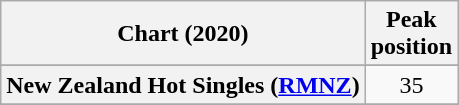<table class="wikitable sortable plainrowheaders" style="text-align:center">
<tr>
<th scope="col">Chart (2020)</th>
<th scope="col">Peak<br>position</th>
</tr>
<tr>
</tr>
<tr>
</tr>
<tr>
</tr>
<tr>
</tr>
<tr>
<th scope="row">New Zealand Hot Singles (<a href='#'>RMNZ</a>)</th>
<td>35</td>
</tr>
<tr>
</tr>
<tr>
</tr>
<tr>
</tr>
<tr>
</tr>
<tr>
</tr>
</table>
